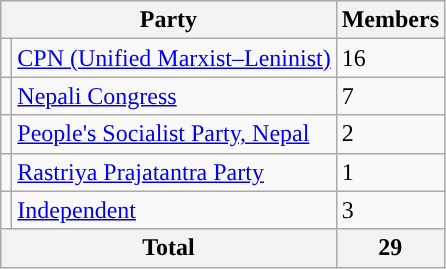<table class="wikitable">
<tr>
<th colspan="2">Party</th>
<th>Members</th>
</tr>
<tr>
<td style="background-color:"><br></td>
<td><a href='#'>CPN (Unified Marxist–Leninist)</a></td>
<td>16</td>
</tr>
<tr>
<td style="background-color:"><br></td>
<td><a href='#'>Nepali Congress</a></td>
<td>7</td>
</tr>
<tr>
<td style="background-color:"><br></td>
<td><a href='#'>People's Socialist Party, Nepal</a></td>
<td>2</td>
</tr>
<tr>
<td style="background-color:"><br></td>
<td><a href='#'>Rastriya Prajatantra Party</a></td>
<td>1</td>
</tr>
<tr>
<td style="background-color:"><br></td>
<td><a href='#'>Independent</a></td>
<td>3</td>
</tr>
<tr>
<th colspan="2">Total</th>
<th>29</th>
</tr>
</table>
